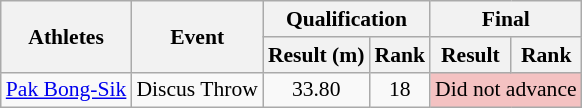<table class=wikitable style="font-size:90%">
<tr>
<th rowspan="2">Athletes</th>
<th rowspan="2">Event</th>
<th colspan="2">Qualification</th>
<th colspan="2">Final</th>
</tr>
<tr>
<th>Result (m)</th>
<th>Rank</th>
<th>Result</th>
<th>Rank</th>
</tr>
<tr>
<td><a href='#'>Pak Bong-Sik</a></td>
<td>Discus Throw</td>
<td align=center>33.80</td>
<td align=center>18</td>
<td bgcolor="f4c2c2" colspan=2 align="center">Did not advance</td>
</tr>
</table>
